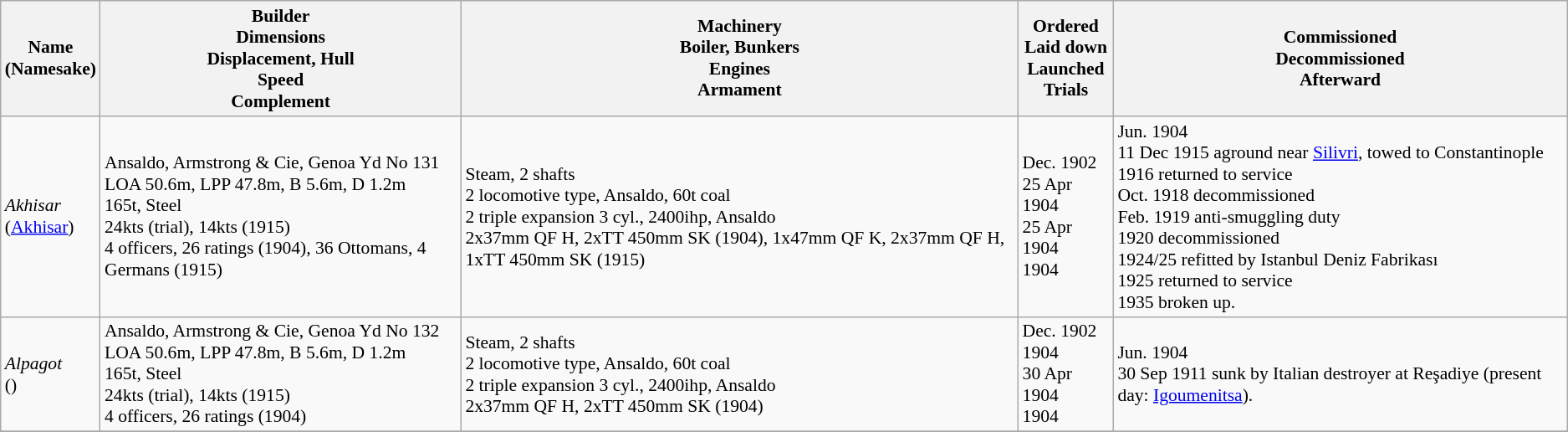<table class="wikitable" style="font-size:90%;">
<tr bgcolor="#e6e9ff">
<th>Name<br>(Namesake)</th>
<th>Builder<br>Dimensions<br>Displacement, Hull<br>Speed<br>Complement</th>
<th>Machinery<br>Boiler, Bunkers<br>Engines<br>Armament</th>
<th>Ordered<br>Laid down<br>Launched<br>Trials</th>
<th>Commissioned<br>Decommissioned<br>Afterward</th>
</tr>
<tr ---->
<td><em>Akhisar</em><br>(<a href='#'>Akhisar</a>)</td>
<td> Ansaldo, Armstrong & Cie, Genoa Yd No 131<br>LOA 50.6m, LPP 47.8m, B 5.6m, D 1.2m<br>165t, Steel<br>24kts (trial), 14kts (1915)<br>4 officers, 26 ratings (1904), 36 Ottomans, 4 Germans (1915)</td>
<td>Steam, 2 shafts<br>2 locomotive type, Ansaldo, 60t coal<br>2 triple expansion 3 cyl., 2400ihp, Ansaldo<br>2x37mm QF H, 2xTT 450mm SK (1904), 1x47mm QF K, 2x37mm QF H, 1xTT 450mm SK (1915)</td>
<td>Dec. 1902<br>25 Apr 1904<br>25 Apr 1904<br>1904</td>
<td>Jun. 1904<br>11 Dec 1915 aground near <a href='#'>Silivri</a>, towed to Constantinople<br>1916 returned to service<br>Oct. 1918 decommissioned<br>Feb. 1919 anti-smuggling duty<br>1920 decommissioned<br>1924/25 refitted by Istanbul Deniz Fabrikası<br>1925 returned to service<br>1935 broken up.</td>
</tr>
<tr ---->
<td><em>Alpagot</em><br>()</td>
<td> Ansaldo, Armstrong & Cie, Genoa Yd No 132<br>LOA 50.6m, LPP 47.8m, B 5.6m, D 1.2m<br>165t, Steel<br>24kts (trial), 14kts (1915)<br>4 officers, 26 ratings (1904)</td>
<td>Steam, 2 shafts<br>2 locomotive type, Ansaldo, 60t coal<br>2 triple expansion 3 cyl., 2400ihp, Ansaldo<br>2x37mm QF H, 2xTT 450mm SK (1904)</td>
<td>Dec. 1902<br>1904<br>30 Apr 1904<br>1904</td>
<td>Jun. 1904<br>30 Sep 1911 sunk by Italian destroyer at Reşadiye (present day: <a href='#'>Igoumenitsa</a>).</td>
</tr>
<tr ---->
</tr>
</table>
